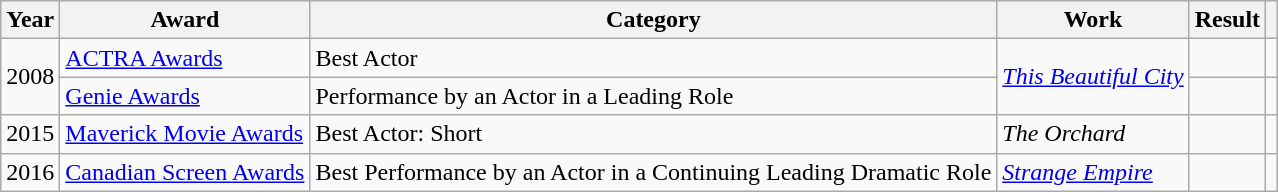<table class="wikitable">
<tr>
<th>Year</th>
<th>Award</th>
<th>Category</th>
<th>Work</th>
<th>Result</th>
<th class="unsortable"></th>
</tr>
<tr>
<td rowspan="2">2008</td>
<td><a href='#'>ACTRA Awards</a></td>
<td>Best Actor</td>
<td rowspan="2"><em><a href='#'>This Beautiful City</a></em></td>
<td></td>
<td style="text-align:center;"></td>
</tr>
<tr>
<td><a href='#'>Genie Awards</a></td>
<td>Performance by an Actor in a Leading Role</td>
<td></td>
<td style="text-align:center;"></td>
</tr>
<tr>
<td>2015</td>
<td><a href='#'>Maverick Movie Awards</a></td>
<td>Best Actor: Short</td>
<td><em>The Orchard</em></td>
<td></td>
<td style="text-align:center;"></td>
</tr>
<tr>
<td>2016</td>
<td><a href='#'>Canadian Screen Awards</a></td>
<td>Best Performance by an Actor in a Continuing Leading Dramatic Role</td>
<td><em><a href='#'>Strange Empire</a></em></td>
<td></td>
<td style="text-align:center;"></td>
</tr>
</table>
